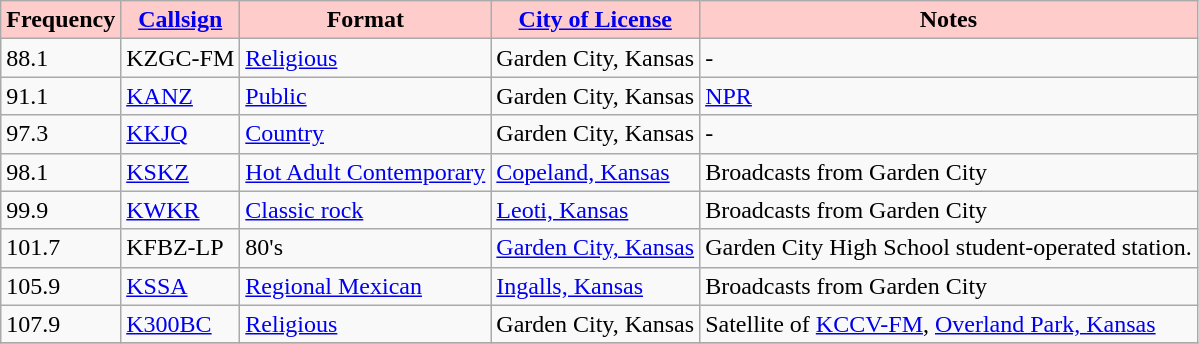<table class=wikitable>
<tr>
<th style="background:#ffcccc;"><strong>Frequency</strong></th>
<th style="background:#ffcccc;"><strong><a href='#'>Callsign</a></strong></th>
<th style="background:#ffcccc;"><strong>Format</strong></th>
<th style="background:#ffcccc;"><strong><a href='#'>City of License</a></strong></th>
<th style="background:#ffcccc;"><strong>Notes</strong></th>
</tr>
<tr>
<td>88.1</td>
<td>KZGC-FM</td>
<td><a href='#'>Religious</a></td>
<td>Garden City, Kansas</td>
<td>-</td>
</tr>
<tr>
<td>91.1</td>
<td><a href='#'>KANZ</a></td>
<td><a href='#'>Public</a></td>
<td>Garden City, Kansas</td>
<td><a href='#'>NPR</a></td>
</tr>
<tr>
<td>97.3</td>
<td><a href='#'>KKJQ</a></td>
<td><a href='#'>Country</a></td>
<td>Garden City, Kansas</td>
<td>-</td>
</tr>
<tr>
<td>98.1</td>
<td><a href='#'>KSKZ</a></td>
<td><a href='#'>Hot Adult Contemporary</a></td>
<td><a href='#'>Copeland, Kansas</a></td>
<td>Broadcasts from Garden City</td>
</tr>
<tr>
<td>99.9</td>
<td><a href='#'>KWKR</a></td>
<td><a href='#'>Classic rock</a></td>
<td><a href='#'>Leoti, Kansas</a></td>
<td>Broadcasts from Garden City</td>
</tr>
<tr>
<td>101.7</td>
<td>KFBZ-LP</td>
<td>80's</td>
<td><a href='#'>Garden City, Kansas</a></td>
<td>Garden City High School student-operated station.</td>
</tr>
<tr>
<td>105.9</td>
<td><a href='#'>KSSA</a></td>
<td><a href='#'>Regional Mexican</a></td>
<td><a href='#'>Ingalls, Kansas</a></td>
<td>Broadcasts from Garden City</td>
</tr>
<tr>
<td>107.9</td>
<td><a href='#'>K300BC</a></td>
<td><a href='#'>Religious</a></td>
<td>Garden City, Kansas</td>
<td>Satellite of <a href='#'>KCCV-FM</a>, <a href='#'>Overland Park, Kansas</a></td>
</tr>
<tr>
</tr>
</table>
